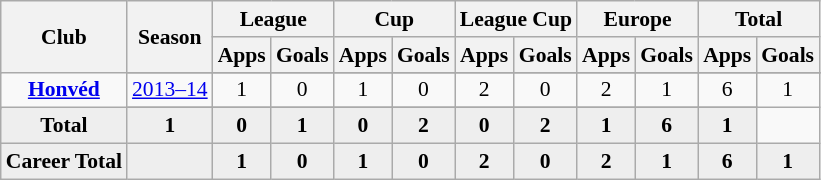<table class="wikitable" style="font-size:90%; text-align: center;">
<tr>
<th rowspan="2">Club</th>
<th rowspan="2">Season</th>
<th colspan="2">League</th>
<th colspan="2">Cup</th>
<th colspan="2">League Cup</th>
<th colspan="2">Europe</th>
<th colspan="2">Total</th>
</tr>
<tr>
<th>Apps</th>
<th>Goals</th>
<th>Apps</th>
<th>Goals</th>
<th>Apps</th>
<th>Goals</th>
<th>Apps</th>
<th>Goals</th>
<th>Apps</th>
<th>Goals</th>
</tr>
<tr ||-||-||-|->
<td rowspan="3" valign="center"><strong><a href='#'>Honvéd</a></strong></td>
</tr>
<tr>
<td><a href='#'>2013–14</a></td>
<td>1</td>
<td>0</td>
<td>1</td>
<td>0</td>
<td>2</td>
<td>0</td>
<td>2</td>
<td>1</td>
<td>6</td>
<td>1</td>
</tr>
<tr>
</tr>
<tr style="font-weight:bold; background-color:#eeeeee;">
<td>Total</td>
<td>1</td>
<td>0</td>
<td>1</td>
<td>0</td>
<td>2</td>
<td>0</td>
<td>2</td>
<td>1</td>
<td>6</td>
<td>1</td>
</tr>
<tr style="font-weight:bold; background-color:#eeeeee;">
<td rowspan="1" valign="top"><strong>Career Total</strong></td>
<td></td>
<td><strong>1</strong></td>
<td><strong>0</strong></td>
<td><strong>1</strong></td>
<td><strong>0</strong></td>
<td><strong>2</strong></td>
<td><strong>0</strong></td>
<td><strong>2</strong></td>
<td><strong>1</strong></td>
<td><strong>6</strong></td>
<td><strong>1</strong></td>
</tr>
</table>
